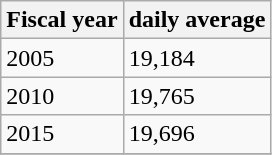<table class="wikitable">
<tr>
<th>Fiscal year</th>
<th>daily average</th>
</tr>
<tr>
<td>2005</td>
<td>19,184</td>
</tr>
<tr>
<td>2010</td>
<td>19,765</td>
</tr>
<tr>
<td>2015</td>
<td>19,696</td>
</tr>
<tr>
</tr>
</table>
